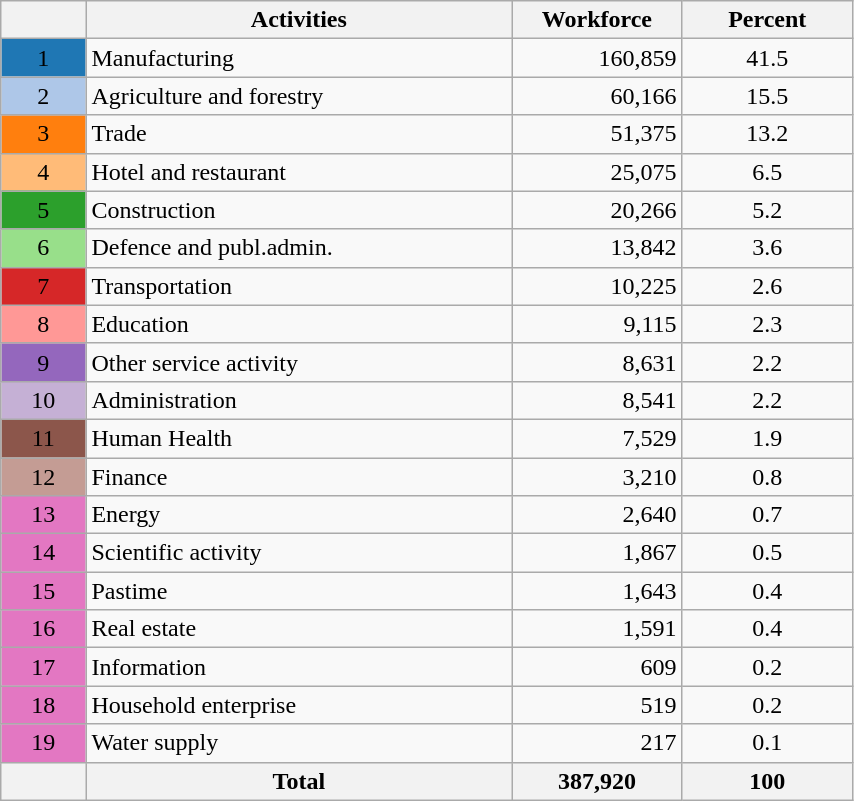<table class="wikitable" style="width:45%; display:inline-table;">
<tr>
<th style="width:10%;"> </th>
<th style="width:50%;">Activities</th>
<th style="width:20%;">Workforce</th>
<th style="width:20%;">Percent</th>
</tr>
<tr>
<td style="text-align:center; background:#1f77b4;">1</td>
<td>Manufacturing</td>
<td style="text-align:right;">160,859</td>
<td style="text-align:center;">41.5</td>
</tr>
<tr>
<td style="text-align:center; background:#aec7e8;">2</td>
<td>Agriculture and forestry</td>
<td style="text-align:right;">60,166</td>
<td style="text-align:center;">15.5</td>
</tr>
<tr>
<td style="text-align:center; background:#ff7f0e;">3</td>
<td>Trade</td>
<td style="text-align:right;">51,375</td>
<td style="text-align:center;">13.2</td>
</tr>
<tr>
<td style="text-align:center; background:#ffbb78;">4</td>
<td>Hotel and restaurant</td>
<td style="text-align:right;">25,075</td>
<td style="text-align:center;">6.5</td>
</tr>
<tr>
<td style="text-align:center; background:#2ca02c;">5</td>
<td>Construction</td>
<td style="text-align:right;">20,266</td>
<td style="text-align:center;">5.2</td>
</tr>
<tr>
<td style="text-align:center; background:#98df8a;">6</td>
<td>Defence and publ.admin.</td>
<td style="text-align:right;">13,842</td>
<td style="text-align:center;">3.6</td>
</tr>
<tr>
<td style="text-align:center; background:#d62728;">7</td>
<td>Transportation</td>
<td style="text-align:right;">10,225</td>
<td style="text-align:center;">2.6</td>
</tr>
<tr>
<td style="text-align:center; background:#ff9896;">8</td>
<td>Education</td>
<td style="text-align:right;">9,115</td>
<td style="text-align:center;">2.3</td>
</tr>
<tr>
<td style="text-align:center; background:#9467bd;">9</td>
<td>Other service activity</td>
<td style="text-align:right;">8,631</td>
<td style="text-align:center;">2.2</td>
</tr>
<tr>
<td style="text-align:center; background:#c5b0d5;">10</td>
<td>Administration</td>
<td style="text-align:right;">8,541</td>
<td style="text-align:center;">2.2</td>
</tr>
<tr>
<td style="text-align:center; background:#8c564b;">11</td>
<td>Human Health</td>
<td style="text-align:right;">7,529</td>
<td style="text-align:center;">1.9</td>
</tr>
<tr>
<td style="text-align:center; background:#c49c94;">12</td>
<td>Finance</td>
<td style="text-align:right;">3,210</td>
<td style="text-align:center;">0.8</td>
</tr>
<tr>
<td style="text-align:center; background:#e377c2;">13</td>
<td>Energy</td>
<td style="text-align:right;">2,640</td>
<td style="text-align:center;">0.7</td>
</tr>
<tr>
<td style="text-align:center; background:#e377c2;">14</td>
<td>Scientific activity</td>
<td style="text-align:right;">1,867</td>
<td style="text-align:center;">0.5</td>
</tr>
<tr>
<td style="text-align:center; background:#e377c2;">15</td>
<td>Pastime</td>
<td style="text-align:right;">1,643</td>
<td style="text-align:center;">0.4</td>
</tr>
<tr>
<td style="text-align:center; background:#e377c2;">16</td>
<td>Real estate</td>
<td style="text-align:right;">1,591</td>
<td style="text-align:center;">0.4</td>
</tr>
<tr>
<td style="text-align:center; background:#e377c2;">17</td>
<td>Information</td>
<td style="text-align:right;">609</td>
<td style="text-align:center;">0.2</td>
</tr>
<tr>
<td style="text-align:center; background:#e377c2;">18</td>
<td>Household enterprise</td>
<td style="text-align:right;">519</td>
<td style="text-align:center;">0.2</td>
</tr>
<tr>
<td style="text-align:center; background:#e377c2;">19</td>
<td>Water supply</td>
<td style="text-align:right;">217</td>
<td style="text-align:center;">0.1</td>
</tr>
<tr>
<th> </th>
<th>Total</th>
<th>387,920</th>
<th>100</th>
</tr>
</table>
